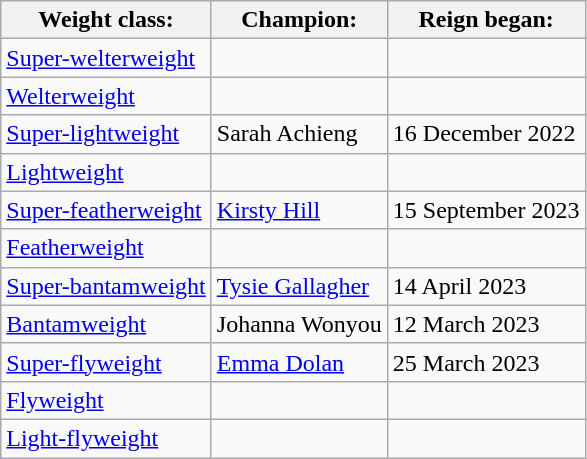<table class="wikitable">
<tr>
<th>Weight class:</th>
<th>Champion:</th>
<th>Reign began:</th>
</tr>
<tr>
<td><a href='#'>Super-welterweight</a></td>
<td></td>
<td></td>
</tr>
<tr>
<td><a href='#'>Welterweight</a></td>
<td></td>
<td></td>
</tr>
<tr>
<td><a href='#'>Super-lightweight</a></td>
<td>Sarah Achieng</td>
<td>16 December 2022</td>
</tr>
<tr>
<td><a href='#'>Lightweight</a></td>
<td></td>
<td></td>
</tr>
<tr>
<td><a href='#'>Super-featherweight</a></td>
<td><a href='#'>Kirsty Hill</a></td>
<td>15 September 2023</td>
</tr>
<tr>
<td><a href='#'>Featherweight</a></td>
<td></td>
<td></td>
</tr>
<tr>
<td><a href='#'>Super-bantamweight</a></td>
<td><a href='#'>Tysie Gallagher</a></td>
<td>14 April 2023</td>
</tr>
<tr>
<td><a href='#'>Bantamweight</a></td>
<td>Johanna Wonyou</td>
<td>12 March 2023</td>
</tr>
<tr>
<td><a href='#'>Super-flyweight</a></td>
<td><a href='#'>Emma Dolan</a></td>
<td>25 March 2023</td>
</tr>
<tr>
<td><a href='#'>Flyweight</a></td>
<td></td>
<td></td>
</tr>
<tr>
<td><a href='#'>Light-flyweight</a></td>
<td></td>
</tr>
</table>
